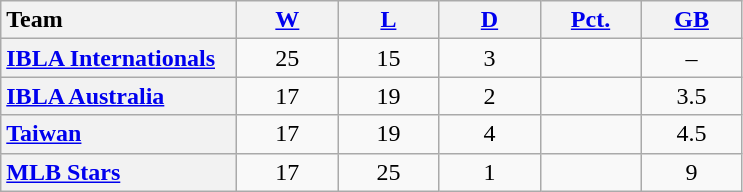<table class="wikitable plainrowheaders" border="1" style="text-align:center">
<tr>
<th scope="col" style="text-align:left;width:150px">Team</th>
<th scope="col" width=60><a href='#'>W</a></th>
<th scope="col" width=60><a href='#'>L</a></th>
<th scope="col" width=60><a href='#'>D</a></th>
<th scope="col" width=60><a href='#'>Pct.</a></th>
<th scope="col" width=60><a href='#'>GB</a></th>
</tr>
<tr>
<th scope="row" style="text-align:left;"><a href='#'>IBLA Internationals</a></th>
<td>25</td>
<td>15</td>
<td>3</td>
<td></td>
<td>–</td>
</tr>
<tr>
<th scope="row" style="text-align:left;"><a href='#'>IBLA Australia</a></th>
<td>17</td>
<td>19</td>
<td>2</td>
<td></td>
<td>3.5</td>
</tr>
<tr>
<th scope="row" style="text-align:left;"><a href='#'>Taiwan</a></th>
<td>17</td>
<td>19</td>
<td>4</td>
<td></td>
<td>4.5</td>
</tr>
<tr>
<th scope="row" style="text-align:left;"><a href='#'>MLB Stars</a></th>
<td>17</td>
<td>25</td>
<td>1</td>
<td></td>
<td>9</td>
</tr>
</table>
